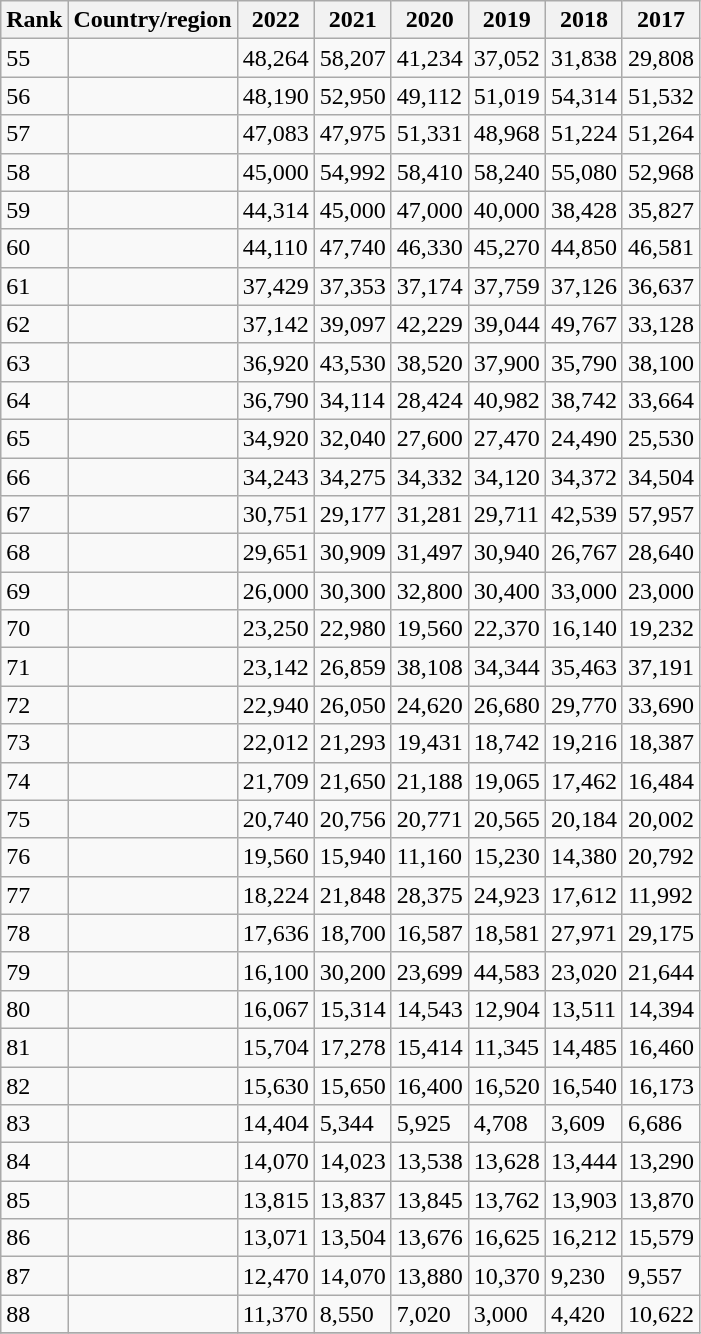<table class="wikitable sortable">
<tr>
<th>Rank</th>
<th>Country/region</th>
<th data-sort-type="number">2022</th>
<th data-sort-type="number">2021</th>
<th data-sort-type="number">2020</th>
<th data-sort-type="number">2019</th>
<th data-sort-type="number">2018</th>
<th data-sort-type="number">2017</th>
</tr>
<tr>
<td>55</td>
<td></td>
<td align="left">48,264</td>
<td align="left">58,207</td>
<td align="left">41,234</td>
<td align="left">37,052</td>
<td align="left">31,838</td>
<td align="left">29,808</td>
</tr>
<tr>
<td>56</td>
<td></td>
<td align="left">48,190</td>
<td align="left">52,950</td>
<td align="left">49,112</td>
<td align="left">51,019</td>
<td align="left">54,314</td>
<td align="left">51,532</td>
</tr>
<tr>
<td>57</td>
<td></td>
<td align="left">47,083</td>
<td align="left">47,975</td>
<td align="left">51,331</td>
<td align="left">48,968</td>
<td align="left">51,224</td>
<td align="left">51,264</td>
</tr>
<tr>
<td>58</td>
<td></td>
<td align="left">45,000</td>
<td align="left">54,992</td>
<td align="left">58,410</td>
<td align="left">58,240</td>
<td align="left">55,080</td>
<td align="left">52,968</td>
</tr>
<tr>
<td>59</td>
<td></td>
<td align="left">44,314</td>
<td align="left">45,000</td>
<td align="left">47,000</td>
<td align="left">40,000</td>
<td align="left">38,428</td>
<td align="left">35,827</td>
</tr>
<tr>
<td>60</td>
<td></td>
<td align="left">44,110</td>
<td align="left">47,740</td>
<td align="left">46,330</td>
<td align="left">45,270</td>
<td align="left">44,850</td>
<td align="left">46,581</td>
</tr>
<tr>
<td>61</td>
<td></td>
<td align="left">37,429</td>
<td align="left">37,353</td>
<td align="left">37,174</td>
<td align="left">37,759</td>
<td align="left">37,126</td>
<td align="left">36,637</td>
</tr>
<tr>
<td>62</td>
<td></td>
<td align="left">37,142</td>
<td align="left">39,097</td>
<td align="left">42,229</td>
<td align="left">39,044</td>
<td align="left">49,767</td>
<td align="left">33,128</td>
</tr>
<tr>
<td>63</td>
<td></td>
<td align="left">36,920</td>
<td align="left">43,530</td>
<td align="left">38,520</td>
<td align="left">37,900</td>
<td align="left">35,790</td>
<td align="left">38,100</td>
</tr>
<tr>
<td>64</td>
<td></td>
<td align="left">36,790</td>
<td align="left">34,114</td>
<td align="left">28,424</td>
<td align="left">40,982</td>
<td align="left">38,742</td>
<td align="left">33,664</td>
</tr>
<tr>
<td>65</td>
<td></td>
<td align="left">34,920</td>
<td align="left">32,040</td>
<td align="left">27,600</td>
<td align="left">27,470</td>
<td align="left">24,490</td>
<td align="left">25,530</td>
</tr>
<tr>
<td>66</td>
<td></td>
<td align="left">34,243</td>
<td align="left">34,275</td>
<td align="left">34,332</td>
<td align="left">34,120</td>
<td align="left">34,372</td>
<td align="left">34,504</td>
</tr>
<tr>
<td>67</td>
<td></td>
<td align="left">30,751</td>
<td align="left">29,177</td>
<td align="left">31,281</td>
<td align="left">29,711</td>
<td align="left">42,539</td>
<td align="left">57,957</td>
</tr>
<tr>
<td>68</td>
<td></td>
<td align="left">29,651</td>
<td align="left">30,909</td>
<td align="left">31,497</td>
<td align="left">30,940</td>
<td align="left">26,767</td>
<td align="left">28,640</td>
</tr>
<tr>
<td>69</td>
<td></td>
<td align="left">26,000</td>
<td align="left">30,300</td>
<td align="left">32,800</td>
<td align="left">30,400</td>
<td align="left">33,000</td>
<td align="left">23,000</td>
</tr>
<tr>
<td>70</td>
<td></td>
<td align="left">23,250</td>
<td align="left">22,980</td>
<td align="left">19,560</td>
<td align="left">22,370</td>
<td align="left">16,140</td>
<td align="left">19,232</td>
</tr>
<tr>
<td>71</td>
<td></td>
<td align="left">23,142</td>
<td align="left">26,859</td>
<td align="left">38,108</td>
<td align="left">34,344</td>
<td align="left">35,463</td>
<td align="left">37,191</td>
</tr>
<tr>
<td>72</td>
<td></td>
<td align="left">22,940</td>
<td align="left">26,050</td>
<td align="left">24,620</td>
<td align="left">26,680</td>
<td align="left">29,770</td>
<td align="left">33,690</td>
</tr>
<tr>
<td>73</td>
<td></td>
<td align="left">22,012</td>
<td align="left">21,293</td>
<td align="left">19,431</td>
<td align="left">18,742</td>
<td align="left">19,216</td>
<td align="left">18,387</td>
</tr>
<tr>
<td>74</td>
<td></td>
<td align="left">21,709</td>
<td align="left">21,650</td>
<td align="left">21,188</td>
<td align="left">19,065</td>
<td align="left">17,462</td>
<td align="left">16,484</td>
</tr>
<tr>
<td>75</td>
<td></td>
<td align="left">20,740</td>
<td align="left">20,756</td>
<td align="left">20,771</td>
<td align="left">20,565</td>
<td align="left">20,184</td>
<td align="left">20,002</td>
</tr>
<tr>
<td>76</td>
<td></td>
<td align="left">19,560</td>
<td align="left">15,940</td>
<td align="left">11,160</td>
<td align="left">15,230</td>
<td align="left">14,380</td>
<td align="left">20,792</td>
</tr>
<tr>
<td>77</td>
<td></td>
<td align="left">18,224</td>
<td align="left">21,848</td>
<td align="left">28,375</td>
<td align="left">24,923</td>
<td align="left">17,612</td>
<td align="left">11,992</td>
</tr>
<tr>
<td>78</td>
<td></td>
<td align="left">17,636</td>
<td align="left">18,700</td>
<td align="left">16,587</td>
<td align="left">18,581</td>
<td align="left">27,971</td>
<td align="left">29,175</td>
</tr>
<tr>
<td>79</td>
<td></td>
<td align="left">16,100</td>
<td align="left">30,200</td>
<td align="left">23,699</td>
<td align="left">44,583</td>
<td align="left">23,020</td>
<td align="left">21,644</td>
</tr>
<tr>
<td>80</td>
<td></td>
<td align="left">16,067</td>
<td align="left">15,314</td>
<td align="left">14,543</td>
<td align="left">12,904</td>
<td align="left">13,511</td>
<td align="left">14,394</td>
</tr>
<tr>
<td>81</td>
<td></td>
<td align="left">15,704</td>
<td align="left">17,278</td>
<td align="left">15,414</td>
<td align="left">11,345</td>
<td align="left">14,485</td>
<td align="left">16,460</td>
</tr>
<tr>
<td>82</td>
<td></td>
<td align="left">15,630</td>
<td align="left">15,650</td>
<td align="left">16,400</td>
<td align="left">16,520</td>
<td align="left">16,540</td>
<td align="left">16,173</td>
</tr>
<tr>
<td>83</td>
<td></td>
<td align="left">14,404</td>
<td align="left">5,344</td>
<td align="left">5,925</td>
<td align="left">4,708</td>
<td align="left">3,609</td>
<td align="left">6,686</td>
</tr>
<tr>
<td>84</td>
<td></td>
<td align="left">14,070</td>
<td align="left">14,023</td>
<td align="left">13,538</td>
<td align="left">13,628</td>
<td align="left">13,444</td>
<td align="left">13,290</td>
</tr>
<tr>
<td>85</td>
<td></td>
<td align="left">13,815</td>
<td align="left">13,837</td>
<td align="left">13,845</td>
<td align="left">13,762</td>
<td align="left">13,903</td>
<td align="left">13,870</td>
</tr>
<tr>
<td>86</td>
<td></td>
<td align="left">13,071</td>
<td align="left">13,504</td>
<td align="left">13,676</td>
<td align="left">16,625</td>
<td align="left">16,212</td>
<td align="left">15,579</td>
</tr>
<tr>
<td>87</td>
<td></td>
<td align="left">12,470</td>
<td align="left">14,070</td>
<td align="left">13,880</td>
<td align="left">10,370</td>
<td align="left">9,230</td>
<td align="left">9,557</td>
</tr>
<tr>
<td>88</td>
<td></td>
<td align="left">11,370</td>
<td align="left">8,550</td>
<td align="left">7,020</td>
<td align="left">3,000</td>
<td align="left">4,420</td>
<td align="left">10,622</td>
</tr>
<tr>
</tr>
</table>
